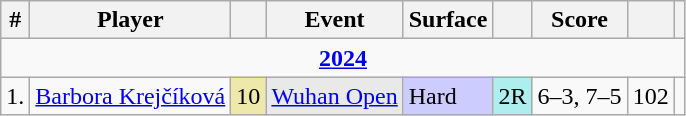<table class="wikitable sortable">
<tr>
<th class=unsortable>#</th>
<th>Player</th>
<th></th>
<th>Event</th>
<th>Surface</th>
<th class=unsortable></th>
<th class=unsortable>Score</th>
<th class=unsortable></th>
<th class=unsortable></th>
</tr>
<tr>
<td colspan="10" style="text-align:center"><strong><a href='#'>2024</a></strong></td>
</tr>
<tr>
<td>1.</td>
<td> <a href='#'>Barbora Krejčíková</a></td>
<td bgcolor=eee8AA>10</td>
<td bgcolor=e9e9e9><a href='#'>Wuhan Open</a></td>
<td bgcolor=ccccff>Hard</td>
<td bgcolor=afeeee>2R</td>
<td>6–3, 7–5</td>
<td>102</td>
<td></td>
</tr>
</table>
